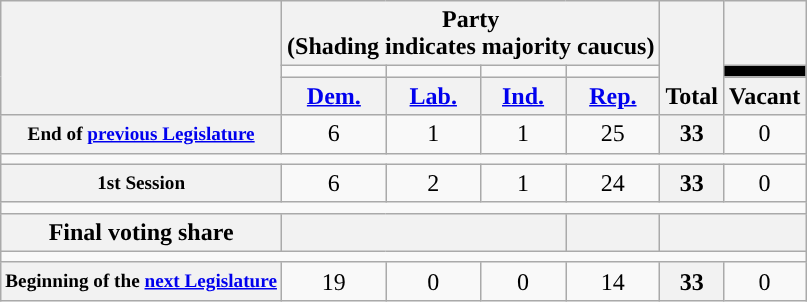<table class=wikitable style="text-align:center">
<tr style="vertical-align:bottom;">
<th rowspan=3></th>
<th colspan=4>Party <div>(Shading indicates majority caucus)</div></th>
<th rowspan=3>Total</th>
<th></th>
</tr>
<tr style="height:5px">
<td style="background-color:"></td>
<td style="background-color:"></td>
<td style="background-color:"></td>
<td style="background-color:"></td>
<td style="background:black;"></td>
</tr>
<tr>
<th><a href='#'>Dem.</a></th>
<th><a href='#'>Lab.</a></th>
<th><a href='#'>Ind.</a></th>
<th><a href='#'>Rep.</a></th>
<th>Vacant</th>
</tr>
<tr>
<th style="font-size:80%;">End of <a href='#'>previous Legislature</a></th>
<td>6</td>
<td>1</td>
<td>1</td>
<td>25</td>
<th>33</th>
<td>0</td>
</tr>
<tr>
<td colspan=7></td>
</tr>
<tr>
<th style="font-size:80%;">1st Session</th>
<td>6</td>
<td>2</td>
<td>1</td>
<td>24</td>
<th>33</th>
<td>0</td>
</tr>
<tr>
<td colspan=7></td>
</tr>
<tr>
<th>Final voting share</th>
<th colspan="3"></th>
<th></th>
<th colspan=2></th>
</tr>
<tr>
<td colspan=7></td>
</tr>
<tr>
<th style="font-size:80%;">Beginning of the <a href='#'>next Legislature</a></th>
<td>19</td>
<td>0</td>
<td>0</td>
<td>14</td>
<th>33</th>
<td>0</td>
</tr>
</table>
